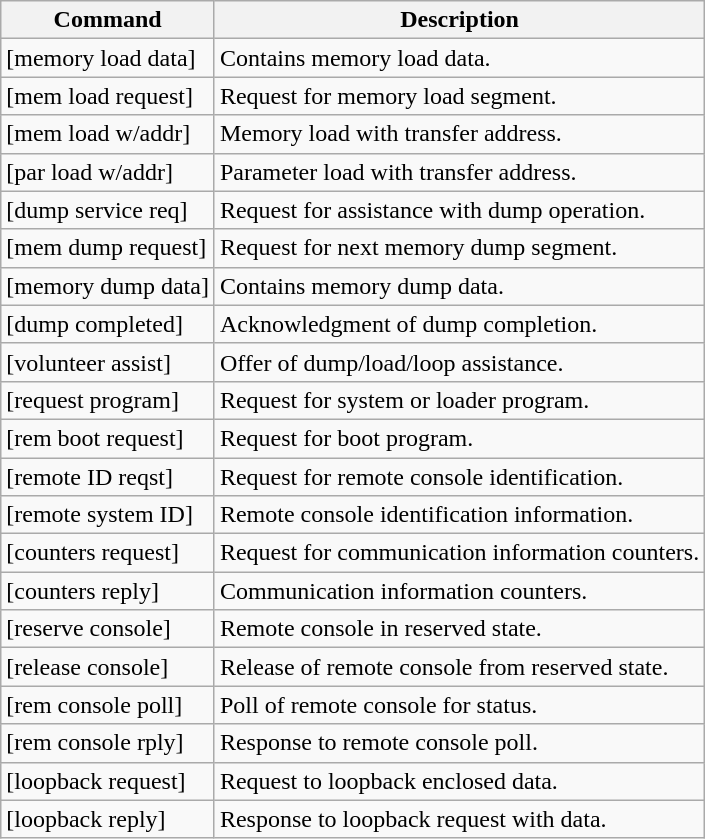<table class="wikitable">
<tr>
<th>Command</th>
<th>Description</th>
</tr>
<tr>
<td>[memory load data]</td>
<td>Contains memory load data.</td>
</tr>
<tr>
<td>[mem load request]</td>
<td>Request for memory load segment.</td>
</tr>
<tr>
<td>[mem load w/addr]</td>
<td>Memory load with transfer address.</td>
</tr>
<tr>
<td>[par load w/addr]</td>
<td>Parameter load with transfer address.</td>
</tr>
<tr>
<td>[dump service req]</td>
<td>Request for assistance with dump operation.</td>
</tr>
<tr>
<td>[mem dump request]</td>
<td>Request for next memory dump segment.</td>
</tr>
<tr>
<td>[memory dump data]</td>
<td>Contains memory dump data.</td>
</tr>
<tr>
<td>[dump completed]</td>
<td>Acknowledgment of dump completion.</td>
</tr>
<tr>
<td>[volunteer assist]</td>
<td>Offer of dump/load/loop assistance.</td>
</tr>
<tr>
<td>[request program]</td>
<td>Request for system or loader program.</td>
</tr>
<tr>
<td>[rem boot request]</td>
<td>Request for boot program.</td>
</tr>
<tr>
<td>[remote ID reqst]</td>
<td>Request for remote console identification.</td>
</tr>
<tr>
<td>[remote system ID]</td>
<td>Remote console identification information.</td>
</tr>
<tr>
<td>[counters request]</td>
<td>Request for communication information counters.</td>
</tr>
<tr>
<td>[counters reply]</td>
<td>Communication information counters.</td>
</tr>
<tr>
<td>[reserve console]</td>
<td>Remote console in reserved state.</td>
</tr>
<tr>
<td>[release console]</td>
<td>Release of remote console from reserved state.</td>
</tr>
<tr>
<td>[rem console poll]</td>
<td>Poll of remote console for status.</td>
</tr>
<tr>
<td>[rem console rply]</td>
<td>Response to remote console poll.</td>
</tr>
<tr>
<td>[loopback request]</td>
<td>Request to loopback enclosed data.</td>
</tr>
<tr>
<td>[loopback reply]</td>
<td>Response to loopback request with data.</td>
</tr>
</table>
